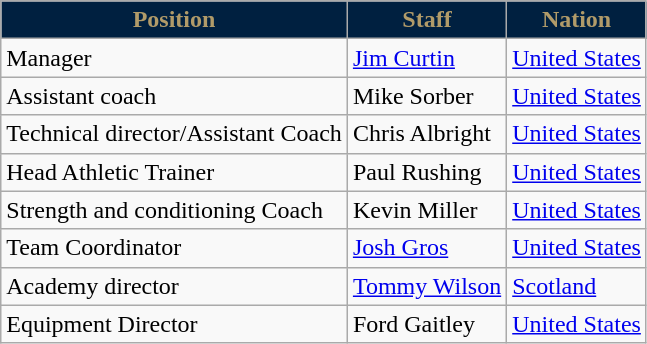<table class="wikitable">
<tr>
<th style="background:#002040; color:#B19B69;" text-align:center;">Position</th>
<th style="background:#002040; color:#B19B69;" text-align:center;">Staff</th>
<th style="background:#002040; color:#B19B69;" scope="col">Nation</th>
</tr>
<tr>
<td>Manager</td>
<td><a href='#'>Jim Curtin</a></td>
<td> <a href='#'>United States</a></td>
</tr>
<tr>
<td>Assistant coach</td>
<td>Mike Sorber</td>
<td> <a href='#'>United States</a></td>
</tr>
<tr>
<td>Technical director/Assistant Coach</td>
<td>Chris Albright</td>
<td> <a href='#'>United States</a></td>
</tr>
<tr>
<td>Head Athletic Trainer</td>
<td>Paul Rushing</td>
<td> <a href='#'>United States</a></td>
</tr>
<tr>
<td>Strength and conditioning Coach</td>
<td>Kevin Miller</td>
<td> <a href='#'>United States</a></td>
</tr>
<tr>
<td>Team Coordinator</td>
<td><a href='#'>Josh Gros</a></td>
<td> <a href='#'>United States</a></td>
</tr>
<tr>
<td>Academy director</td>
<td><a href='#'>Tommy Wilson</a></td>
<td> <a href='#'>Scotland</a></td>
</tr>
<tr>
<td>Equipment Director</td>
<td>Ford Gaitley</td>
<td> <a href='#'>United States</a></td>
</tr>
</table>
